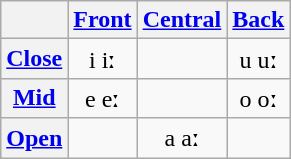<table class="wikitable" style="text-align:center">
<tr>
<th></th>
<th><a href='#'>Front</a></th>
<th><a href='#'>Central</a></th>
<th><a href='#'>Back</a></th>
</tr>
<tr align="center">
<th><a href='#'>Close</a></th>
<td>i iː</td>
<td></td>
<td>u uː</td>
</tr>
<tr align="center">
<th><a href='#'>Mid</a></th>
<td>e eː</td>
<td></td>
<td>o oː</td>
</tr>
<tr align="center">
<th><a href='#'>Open</a></th>
<td></td>
<td>a aː</td>
<td></td>
</tr>
</table>
